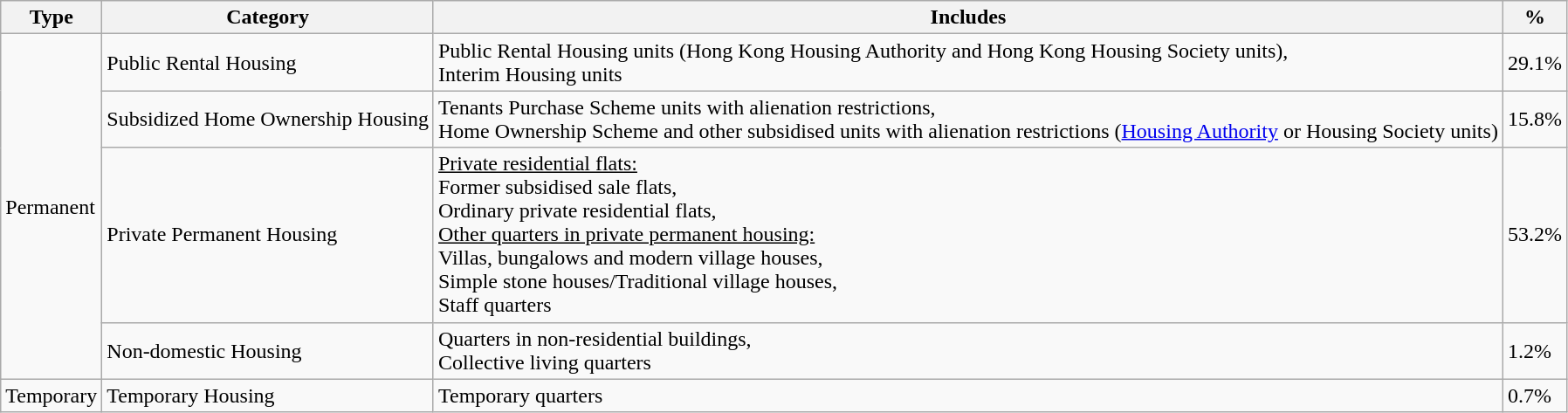<table class="wikitable">
<tr>
<th>Type</th>
<th>Category</th>
<th>Includes</th>
<th>%</th>
</tr>
<tr>
<td rowspan="4">Permanent</td>
<td>Public Rental Housing</td>
<td>Public Rental Housing units (Hong Kong Housing Authority and Hong Kong Housing Society units),<br>Interim Housing units</td>
<td>29.1%</td>
</tr>
<tr>
<td>Subsidized Home Ownership Housing</td>
<td>Tenants Purchase Scheme units with alienation restrictions,<br>Home Ownership Scheme and other subsidised units with alienation restrictions (<a href='#'>Housing Authority</a> or Housing Society units)</td>
<td>15.8%</td>
</tr>
<tr>
<td>Private Permanent Housing</td>
<td><u>Private residential flats:</u><br>Former subsidised sale flats,<br>Ordinary private residential flats,<br><u>Other quarters in private permanent housing:</u><br>Villas, bungalows and modern village houses,<br>Simple stone houses/Traditional village houses,<br>Staff quarters</td>
<td>53.2%</td>
</tr>
<tr>
<td>Non-domestic Housing</td>
<td>Quarters in non-residential buildings,<br>Collective living quarters</td>
<td>1.2%</td>
</tr>
<tr>
<td>Temporary</td>
<td>Temporary Housing</td>
<td>Temporary quarters</td>
<td>0.7%</td>
</tr>
</table>
